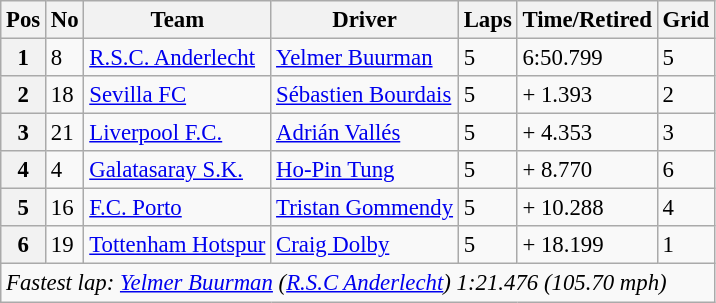<table class="wikitable" style="font-size: 95%">
<tr>
<th>Pos</th>
<th>No</th>
<th>Team</th>
<th>Driver</th>
<th>Laps</th>
<th>Time/Retired</th>
<th>Grid</th>
</tr>
<tr>
<th>1</th>
<td>8</td>
<td> <a href='#'>R.S.C. Anderlecht</a></td>
<td> <a href='#'>Yelmer Buurman</a></td>
<td>5</td>
<td>6:50.799</td>
<td>5</td>
</tr>
<tr>
<th>2</th>
<td>18</td>
<td> <a href='#'>Sevilla FC</a></td>
<td> <a href='#'>Sébastien Bourdais</a></td>
<td>5</td>
<td>+ 1.393</td>
<td>2</td>
</tr>
<tr>
<th>3</th>
<td>21</td>
<td> <a href='#'>Liverpool F.C.</a></td>
<td> <a href='#'>Adrián Vallés</a></td>
<td>5</td>
<td>+ 4.353</td>
<td>3</td>
</tr>
<tr>
<th>4</th>
<td>4</td>
<td> <a href='#'>Galatasaray S.K.</a></td>
<td> <a href='#'>Ho-Pin Tung</a></td>
<td>5</td>
<td>+ 8.770</td>
<td>6</td>
</tr>
<tr>
<th>5</th>
<td>16</td>
<td> <a href='#'>F.C. Porto</a></td>
<td> <a href='#'>Tristan Gommendy</a></td>
<td>5</td>
<td>+ 10.288</td>
<td>4</td>
</tr>
<tr>
<th>6</th>
<td>19</td>
<td> <a href='#'>Tottenham Hotspur</a></td>
<td> <a href='#'>Craig Dolby</a></td>
<td>5</td>
<td>+ 18.199</td>
<td>1</td>
</tr>
<tr>
<td colspan=8><em>Fastest lap: <a href='#'>Yelmer Buurman</a> (<a href='#'>R.S.C Anderlecht</a>) 1:21.476 (105.70 mph)</em></td>
</tr>
</table>
